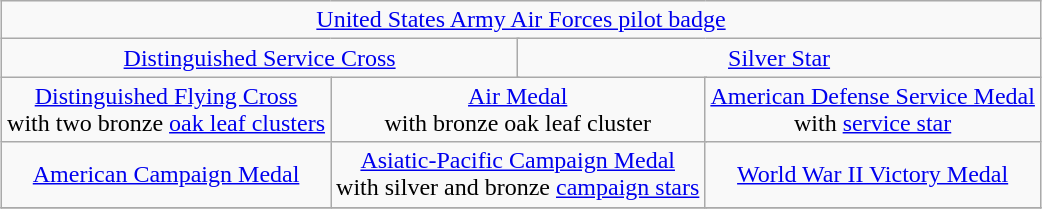<table class="wikitable" style="margin:1em auto; text-align:center;">
<tr>
<td colspan="12"><a href='#'>United States Army Air Forces pilot badge</a></td>
</tr>
<tr>
<td colspan="6"><a href='#'>Distinguished Service Cross</a></td>
<td colspan="6"><a href='#'>Silver Star</a></td>
</tr>
<tr>
<td colspan="4"><a href='#'>Distinguished Flying Cross</a><br>with two bronze <a href='#'>oak leaf clusters</a></td>
<td colspan="4"><a href='#'>Air Medal</a><br>with bronze oak leaf cluster</td>
<td colspan="4"><a href='#'>American Defense Service Medal</a><br>with <a href='#'>service star</a></td>
</tr>
<tr>
<td colspan="4"><a href='#'>American Campaign Medal</a></td>
<td colspan="4"><a href='#'>Asiatic-Pacific Campaign Medal</a><br>with silver and bronze <a href='#'>campaign stars</a></td>
<td colspan="4"><a href='#'>World War II Victory Medal</a></td>
</tr>
<tr>
</tr>
</table>
